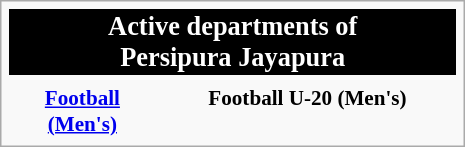<table class="infobox" style="font-size: 88%; width: 22em; text-align: center">
<tr>
<th colspan=3 style="font-size: 125%; background-color:#000000; color:white; text-align:center;">Active departments of<br>Persipura Jayapura</th>
</tr>
<tr>
<th width="33%" style="text-align:center;"></th>
<th style="text-align:center;"></th>
</tr>
<tr>
<th style="text-align:center;"><a href='#'>Football (Men's)</a></th>
<th style="text-align:center;">Football U-20 (Men's)</th>
</tr>
</table>
